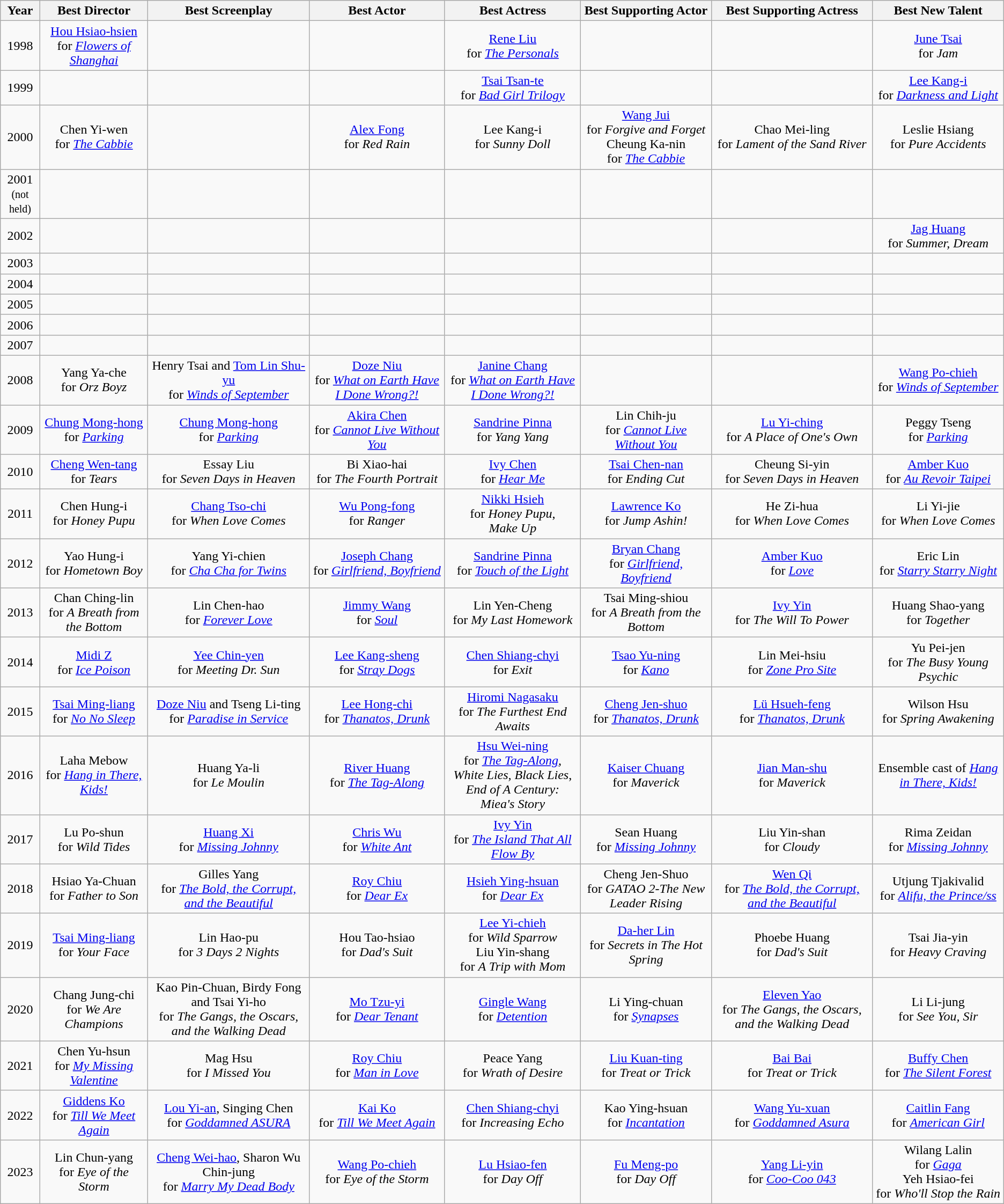<table class="sortable wikitable" style="text-align:center">
<tr>
<th>Year</th>
<th>Best Director</th>
<th>Best Screenplay</th>
<th>Best Actor</th>
<th>Best Actress</th>
<th>Best Supporting Actor</th>
<th>Best Supporting Actress</th>
<th>Best New Talent</th>
</tr>
<tr>
<td>1998</td>
<td><a href='#'>Hou Hsiao-hsien</a><br> for <em><a href='#'>Flowers of Shanghai</a></em></td>
<td></td>
<td></td>
<td><a href='#'>Rene Liu</a><br> for <em><a href='#'>The Personals</a></em></td>
<td></td>
<td></td>
<td><a href='#'>June Tsai</a><br> for <em>Jam</em></td>
</tr>
<tr>
<td>1999</td>
<td></td>
<td></td>
<td></td>
<td><a href='#'>Tsai Tsan-te</a><br> for <em><a href='#'>Bad Girl Trilogy</a></em></td>
<td></td>
<td></td>
<td><a href='#'>Lee Kang-i</a><br> for <em><a href='#'>Darkness and Light</a></em></td>
</tr>
<tr>
<td>2000</td>
<td>Chen Yi-wen <br>for <em><a href='#'>The Cabbie</a></em></td>
<td></td>
<td><a href='#'>Alex Fong</a><br> for <em>Red Rain</em></td>
<td>Lee Kang-i<br> for <em>Sunny Doll</em></td>
<td><a href='#'>Wang Jui</a><br> for <em>Forgive and Forget</em><br>Cheung Ka-nin<br> for <em><a href='#'>The Cabbie</a></em></td>
<td>Chao Mei-ling<br> for <em>Lament of the Sand River</em></td>
<td>Leslie Hsiang<br> for <em>Pure Accidents</em></td>
</tr>
<tr>
<td>2001<br><small>(not held)</small></td>
<td></td>
<td></td>
<td></td>
<td></td>
<td></td>
<td></td>
<td></td>
</tr>
<tr>
<td>2002</td>
<td></td>
<td></td>
<td></td>
<td></td>
<td></td>
<td></td>
<td><a href='#'>Jag Huang</a><br> for <em>Summer, Dream</em></td>
</tr>
<tr>
<td>2003</td>
<td></td>
<td></td>
<td></td>
<td></td>
<td></td>
<td></td>
<td></td>
</tr>
<tr>
<td>2004</td>
<td></td>
<td></td>
<td></td>
<td></td>
<td></td>
<td></td>
<td></td>
</tr>
<tr>
<td>2005</td>
<td></td>
<td></td>
<td></td>
<td></td>
<td></td>
<td></td>
<td></td>
</tr>
<tr>
<td>2006</td>
<td></td>
<td></td>
<td></td>
<td></td>
<td></td>
<td></td>
<td></td>
</tr>
<tr>
<td>2007</td>
<td></td>
<td></td>
<td></td>
<td></td>
<td></td>
<td></td>
<td></td>
</tr>
<tr>
<td>2008</td>
<td>Yang Ya-che <br>for <em>Orz Boyz</em></td>
<td>Henry Tsai and <a href='#'>Tom Lin Shu-yu</a><br>for <em><a href='#'>Winds of September</a></em></td>
<td><a href='#'>Doze Niu</a><br> for <em><a href='#'>What on Earth Have I Done Wrong?!</a></em></td>
<td><a href='#'>Janine Chang</a><br> for <em><a href='#'>What on Earth Have I Done Wrong?!</a></em></td>
<td></td>
<td></td>
<td><a href='#'>Wang Po-chieh</a><br> for <em><a href='#'>Winds of September</a></em></td>
</tr>
<tr>
<td>2009</td>
<td><a href='#'>Chung Mong-hong</a> <br>for <em><a href='#'>Parking</a></em></td>
<td><a href='#'>Chung Mong-hong</a><br>for <em><a href='#'>Parking</a></em></td>
<td><a href='#'>Akira Chen</a><br> for <em><a href='#'>Cannot Live Without You</a></em></td>
<td><a href='#'>Sandrine Pinna</a><br> for <em>Yang Yang</em></td>
<td>Lin Chih-ju<br> for <em><a href='#'>Cannot Live Without You</a></em></td>
<td><a href='#'>Lu Yi-ching</a><br> for <em>A Place of One's Own</em></td>
<td>Peggy Tseng<br> for <em><a href='#'>Parking</a></em></td>
</tr>
<tr>
<td>2010</td>
<td><a href='#'>Cheng Wen-tang</a> <br>for <em>Tears</em></td>
<td>Essay Liu<br>for <em>Seven Days in Heaven</em></td>
<td>Bi Xiao-hai<br> for <em>The Fourth Portrait</em></td>
<td><a href='#'>Ivy Chen</a><br> for <em><a href='#'>Hear Me</a></em></td>
<td><a href='#'>Tsai Chen-nan</a><br> for <em>Ending Cut</em></td>
<td>Cheung Si-yin<br> for <em>Seven Days in Heaven</em></td>
<td><a href='#'>Amber Kuo</a><br> for <em><a href='#'>Au Revoir Taipei</a></em></td>
</tr>
<tr>
<td>2011</td>
<td>Chen Hung-i <br>for <em>Honey Pupu</em></td>
<td><a href='#'>Chang Tso-chi</a><br>for <em>When Love Comes</em></td>
<td><a href='#'>Wu Pong-fong</a><br> for <em>Ranger</em></td>
<td><a href='#'>Nikki Hsieh</a><br> for <em>Honey Pupu</em>,<br><em>Make Up</em></td>
<td><a href='#'>Lawrence Ko</a><br> for <em>Jump Ashin!</em></td>
<td>He Zi-hua<br> for <em>When Love Comes</em></td>
<td>Li Yi-jie<br> for <em>When Love Comes</em></td>
</tr>
<tr>
<td>2012</td>
<td>Yao Hung-i <br>for <em>Hometown Boy</em></td>
<td>Yang Yi-chien<br>for <em><a href='#'>Cha Cha for Twins</a></em></td>
<td><a href='#'>Joseph Chang</a><br> for <em><a href='#'>Girlfriend, Boyfriend</a></em></td>
<td><a href='#'>Sandrine Pinna</a><br> for <em><a href='#'>Touch of the Light</a></em></td>
<td><a href='#'>Bryan Chang</a><br> for <em><a href='#'>Girlfriend, Boyfriend</a></em></td>
<td><a href='#'>Amber Kuo</a><br> for <em> <a href='#'>Love</a></em></td>
<td>Eric Lin<br> for <em><a href='#'>Starry Starry Night</a></em></td>
</tr>
<tr>
<td>2013</td>
<td>Chan Ching-lin <br>for <em>A Breath from the Bottom</em></td>
<td>Lin Chen-hao<br>for <em><a href='#'>Forever Love</a></em></td>
<td><a href='#'>Jimmy Wang</a><br> for <em><a href='#'>Soul</a></em></td>
<td>Lin Yen-Cheng<br> for <em>My Last Homework</em></td>
<td>Tsai Ming-shiou<br> for <em>A Breath from the Bottom</em></td>
<td><a href='#'>Ivy Yin</a><br> for <em> The Will To Power</em></td>
<td>Huang Shao-yang<br> for <em>Together</em></td>
</tr>
<tr>
<td>2014</td>
<td><a href='#'>Midi Z</a> <br>for <em><a href='#'>Ice Poison</a></em></td>
<td><a href='#'>Yee Chin-yen</a><br>for <em>Meeting Dr. Sun</em></td>
<td><a href='#'>Lee Kang-sheng</a><br> for <em><a href='#'>Stray Dogs</a></em></td>
<td><a href='#'>Chen Shiang-chyi</a><br> for <em>Exit</em></td>
<td><a href='#'>Tsao Yu-ning</a><br> for <em><a href='#'>Kano</a></em></td>
<td>Lin Mei-hsiu<br> for <em><a href='#'>Zone Pro Site</a></em></td>
<td>Yu Pei-jen<br> for <em>The Busy Young Psychic</em></td>
</tr>
<tr>
<td>2015</td>
<td><a href='#'>Tsai Ming-liang</a> <br>for <em><a href='#'>No No Sleep</a></em></td>
<td><a href='#'>Doze Niu</a> and Tseng Li-ting<br>for <em><a href='#'>Paradise in Service</a></em></td>
<td><a href='#'>Lee Hong-chi</a><br> for <em><a href='#'>Thanatos, Drunk</a></em></td>
<td><a href='#'>Hiromi Nagasaku</a><br> for <em>The Furthest End Awaits</em></td>
<td><a href='#'>Cheng Jen-shuo</a><br> for <em><a href='#'>Thanatos, Drunk</a></em></td>
<td><a href='#'>Lü Hsueh-feng</a><br> for <em><a href='#'>Thanatos, Drunk</a></em></td>
<td>Wilson Hsu<br> for <em>Spring Awakening</em></td>
</tr>
<tr>
<td>2016</td>
<td>Laha Mebow <br>for <em><a href='#'>Hang in There, Kids!</a></em></td>
<td>Huang Ya-li <br>for <em>Le Moulin</em></td>
<td><a href='#'>River Huang</a><br> for <em><a href='#'>The Tag-Along</a></em></td>
<td><a href='#'>Hsu Wei-ning</a><br> for <em><a href='#'>The Tag-Along</a></em>,<br> <em>White Lies, Black Lies</em>,<br><em>End of A Century: Miea's Story</em></td>
<td><a href='#'>Kaiser Chuang</a><br> for <em>Maverick</em></td>
<td><a href='#'>Jian Man-shu</a><br> for <em>Maverick</em></td>
<td>Ensemble cast of <em><a href='#'>Hang in There, Kids!</a></em></td>
</tr>
<tr>
<td>2017</td>
<td>Lu Po-shun<br>for <em> Wild Tides</em></td>
<td><a href='#'>Huang Xi</a><br>for <em><a href='#'>Missing Johnny</a></em></td>
<td><a href='#'>Chris Wu</a><br> for <em><a href='#'>White Ant</a></em></td>
<td><a href='#'>Ivy Yin</a><br> for <em><a href='#'>The Island That All Flow By</a></em></td>
<td>Sean Huang<br> for <em><a href='#'>Missing Johnny</a></em></td>
<td>Liu Yin-shan<br> for <em>Cloudy</em></td>
<td>Rima Zeidan<br>for <em><a href='#'>Missing Johnny</a></em></td>
</tr>
<tr>
<td>2018</td>
<td>Hsiao Ya-Chuan<br>for <em>Father to Son </em></td>
<td>Gilles Yang<br>for <em><a href='#'>The Bold, the Corrupt, and the Beautiful</a> </em></td>
<td><a href='#'>Roy Chiu</a><br> for <em><a href='#'>Dear Ex</a></em></td>
<td><a href='#'>Hsieh Ying-hsuan</a> <br> for <em><a href='#'>Dear Ex</a></em></td>
<td>Cheng Jen-Shuo<br> for <em>GATAO 2-The New Leader Rising </em></td>
<td><a href='#'>Wen Qi</a><br> for <em><a href='#'>The Bold, the Corrupt, and the Beautiful</a> </em></td>
<td>Utjung Tjakivalid<br>for <em><a href='#'>Alifu, the Prince/ss</a> </em></td>
</tr>
<tr>
<td>2019</td>
<td><a href='#'>Tsai Ming-liang</a><br>for <em>Your Face</em></td>
<td>Lin Hao-pu<br>for <em>3 Days 2 Nights</em></td>
<td>Hou Tao-hsiao<br> for <em>Dad's Suit</em></td>
<td><a href='#'>Lee Yi-chieh</a> <br> for <em>Wild Sparrow</em> <br> Liu Yin-shang <br> for <em>A Trip with Mom</em></td>
<td><a href='#'>Da-her Lin</a><br> for <em>Secrets in The Hot Spring</em></td>
<td>Phoebe Huang<br> for <em>Dad's Suit</em></td>
<td>Tsai Jia-yin<br>for <em>Heavy Craving</em></td>
</tr>
<tr>
<td>2020</td>
<td>Chang Jung-chi<br>for <em>We Are Champions</em></td>
<td>Kao Pin-Chuan, Birdy Fong and Tsai Yi-ho <br>for <em>The Gangs, the Oscars, and the Walking Dead</em></td>
<td><a href='#'>Mo Tzu-yi</a><br> for <em><a href='#'>Dear Tenant</a></em></td>
<td><a href='#'>Gingle Wang</a> <br> for <em><a href='#'>Detention</a></em></td>
<td>Li Ying-chuan<br> for <em><a href='#'>Synapses</a></em></td>
<td><a href='#'>Eleven Yao</a><br> for <em>The Gangs, the Oscars, and the Walking Dead</em></td>
<td>Li Li-jung<br>for <em>See You, Sir</em></td>
</tr>
<tr>
<td>2021</td>
<td>Chen Yu-hsun<br>for <em><a href='#'>My Missing Valentine</a></em></td>
<td>Mag Hsu <br>for <em>I Missed You</em></td>
<td><a href='#'>Roy Chiu</a><br> for <em><a href='#'>Man in Love</a></em></td>
<td>Peace Yang <br> for <em>Wrath of Desire</em></td>
<td><a href='#'>Liu Kuan-ting</a><br> for <em>Treat or Trick</em></td>
<td><a href='#'>Bai Bai</a><br> for <em>Treat or Trick</em></td>
<td><a href='#'>Buffy Chen</a><br>for <em><a href='#'>The Silent Forest</a></em></td>
</tr>
<tr>
<td>2022</td>
<td><a href='#'>Giddens Ko</a><br>for <em><a href='#'>Till We Meet Again</a></em></td>
<td><a href='#'>Lou Yi-an</a>, Singing Chen <br>for <em><a href='#'>Goddamned ASURA</a></em></td>
<td><a href='#'>Kai Ko</a><br> for <em><a href='#'>Till We Meet Again</a></em></td>
<td><a href='#'>Chen Shiang-chyi</a> <br> for <em>Increasing Echo</em></td>
<td>Kao Ying-hsuan<br> for <em><a href='#'>Incantation</a></em></td>
<td><a href='#'>Wang Yu-xuan</a><br> for <em><a href='#'>Goddamned Asura</a></em></td>
<td><a href='#'>Caitlin Fang</a><br>for <em><a href='#'>American Girl</a></em></td>
</tr>
<tr>
<td>2023</td>
<td>Lin Chun-yang<br>for <em>Eye of the Storm</em></td>
<td><a href='#'>Cheng Wei-hao</a>, Sharon Wu Chin-jung <br>for <em><a href='#'>Marry My Dead Body</a></em></td>
<td><a href='#'>Wang Po-chieh</a><br> for <em>Eye of the Storm</em></td>
<td><a href='#'>Lu Hsiao-fen</a> <br> for <em>Day Off</em></td>
<td><a href='#'>Fu Meng-po</a><br> for <em>Day Off</em></td>
<td><a href='#'>Yang Li-yin</a><br> for <em><a href='#'>Coo-Coo 043</a></em></td>
<td>Wilang Lalin<br>for <em><a href='#'>Gaga</a></em><br>Yeh Hsiao-fei<br>for <em>Who'll Stop the Rain</em></td>
</tr>
</table>
